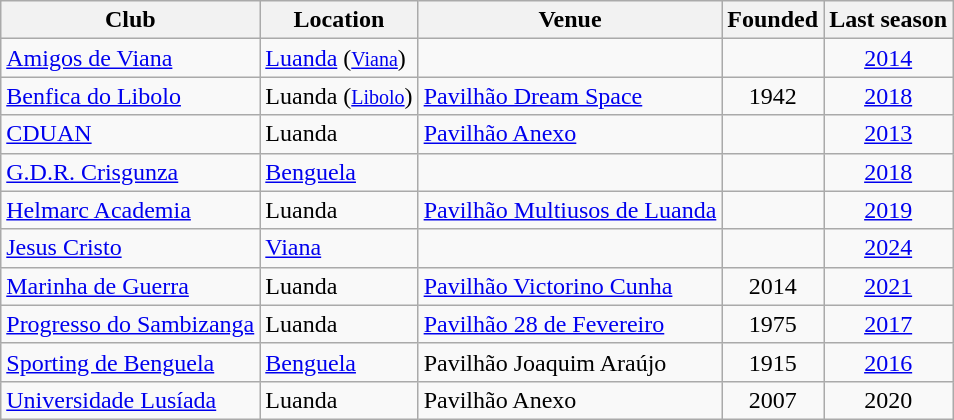<table class="wikitable sortable">
<tr>
<th>Club</th>
<th>Location</th>
<th>Venue</th>
<th>Founded</th>
<th>Last season</th>
</tr>
<tr>
<td><a href='#'>Amigos de Viana</a></td>
<td><a href='#'>Luanda</a> (<a href='#'><small>Viana</small></a>)</td>
<td></td>
<td align="center"></td>
<td align="center"><a href='#'>2014</a></td>
</tr>
<tr>
<td><a href='#'>Benfica do Libolo</a> </td>
<td>Luanda (<small><a href='#'>Libolo</a></small>)</td>
<td><a href='#'>Pavilhão Dream Space</a></td>
<td align="center">1942</td>
<td align="center"><a href='#'>2018</a></td>
</tr>
<tr>
<td><a href='#'>CDUAN</a></td>
<td>Luanda</td>
<td><a href='#'>Pavilhão Anexo</a></td>
<td align="center"></td>
<td align="center"><a href='#'>2013</a></td>
</tr>
<tr>
<td><a href='#'>G.D.R. Crisgunza</a></td>
<td><a href='#'>Benguela</a></td>
<td></td>
<td align="center"></td>
<td align="center"><a href='#'>2018</a></td>
</tr>
<tr>
<td><a href='#'>Helmarc Academia</a></td>
<td>Luanda</td>
<td><a href='#'>Pavilhão Multiusos de Luanda</a></td>
<td align="center"></td>
<td align="center"><a href='#'>2019</a></td>
</tr>
<tr>
<td><a href='#'>Jesus Cristo</a></td>
<td><a href='#'>Viana</a></td>
<td></td>
<td></td>
<td align=center><a href='#'>2024</a></td>
</tr>
<tr>
<td><a href='#'>Marinha de Guerra</a></td>
<td>Luanda</td>
<td><a href='#'>Pavilhão Victorino Cunha</a></td>
<td align="center">2014</td>
<td align="center"><a href='#'>2021</a></td>
</tr>
<tr>
<td><a href='#'>Progresso do Sambizanga</a> </td>
<td>Luanda</td>
<td><a href='#'>Pavilhão 28 de Fevereiro</a></td>
<td align="center">1975</td>
<td align="center"><a href='#'>2017</a></td>
</tr>
<tr>
<td><a href='#'>Sporting de Benguela</a> </td>
<td><a href='#'>Benguela</a></td>
<td>Pavilhão Joaquim Araújo</td>
<td align="center">1915</td>
<td align="center"><a href='#'>2016</a></td>
</tr>
<tr>
<td><a href='#'>Universidade Lusíada</a> </td>
<td>Luanda</td>
<td>Pavilhão Anexo</td>
<td align="center">2007</td>
<td align="center">2020</td>
</tr>
</table>
